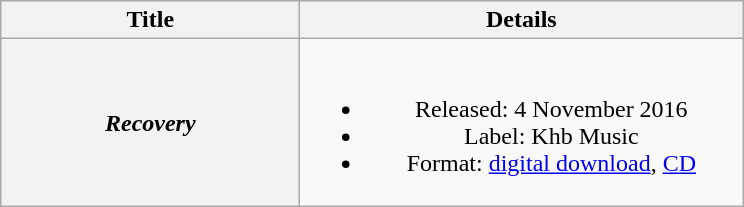<table class="wikitable plainrowheaders" style="text-align:center;">
<tr>
<th scope="col" style="width:12em;">Title</th>
<th scope="col" style="width:18em;">Details</th>
</tr>
<tr>
<th scope="row"><em>Recovery</em></th>
<td><br><ul><li>Released: 4 November 2016</li><li>Label: Khb Music</li><li>Format: <a href='#'>digital download</a>, <a href='#'>CD</a></li></ul></td>
</tr>
</table>
